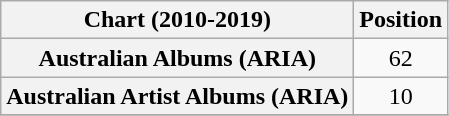<table class="wikitable plainrowheaders" style="text-align:center">
<tr>
<th scope="col">Chart (2010-2019)</th>
<th scope="col">Position</th>
</tr>
<tr>
<th scope="row">Australian Albums (ARIA)</th>
<td>62</td>
</tr>
<tr>
<th scope="row">Australian Artist Albums (ARIA)</th>
<td>10</td>
</tr>
<tr>
</tr>
</table>
